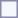<table style="border:1px solid #8888aa; background-color:#f7f8ff; padding:5px; font-size:95%; margin: 0px 12px 12px 0px;">
</table>
